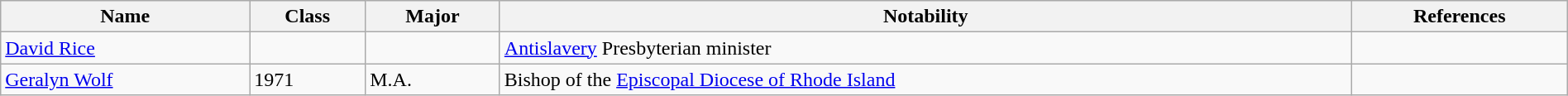<table class="wikitable" style="width:100%;">
<tr>
<th>Name</th>
<th>Class</th>
<th>Major</th>
<th>Notability</th>
<th>References</th>
</tr>
<tr>
<td><a href='#'>David Rice</a></td>
<td></td>
<td></td>
<td><a href='#'>Antislavery</a> Presbyterian minister</td>
<td></td>
</tr>
<tr>
<td><a href='#'>Geralyn Wolf</a></td>
<td>1971</td>
<td>M.A.</td>
<td>Bishop of the <a href='#'>Episcopal Diocese of Rhode Island</a></td>
<td></td>
</tr>
</table>
